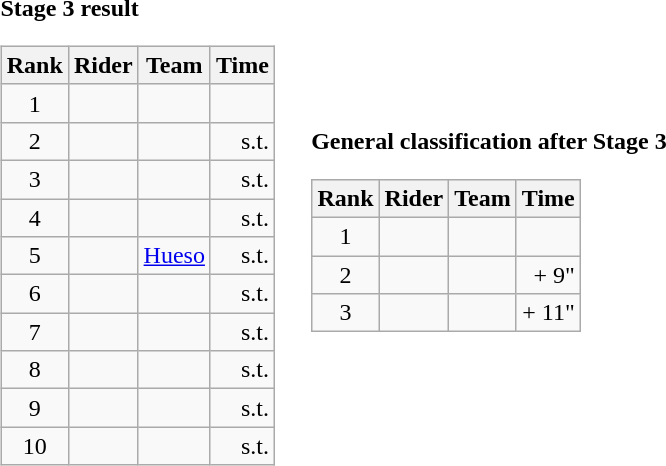<table>
<tr>
<td><strong>Stage 3 result</strong><br><table class="wikitable">
<tr>
<th scope="col">Rank</th>
<th scope="col">Rider</th>
<th scope="col">Team</th>
<th scope="col">Time</th>
</tr>
<tr>
<td style="text-align:center;">1</td>
<td></td>
<td></td>
<td style="text-align:right;"></td>
</tr>
<tr>
<td style="text-align:center;">2</td>
<td></td>
<td></td>
<td style="text-align:right;">s.t.</td>
</tr>
<tr>
<td style="text-align:center;">3</td>
<td></td>
<td></td>
<td style="text-align:right;">s.t.</td>
</tr>
<tr>
<td style="text-align:center;">4</td>
<td></td>
<td></td>
<td style="text-align:right;">s.t.</td>
</tr>
<tr>
<td style="text-align:center;">5</td>
<td></td>
<td><a href='#'>Hueso</a></td>
<td style="text-align:right;">s.t.</td>
</tr>
<tr>
<td style="text-align:center;">6</td>
<td></td>
<td></td>
<td style="text-align:right;">s.t.</td>
</tr>
<tr>
<td style="text-align:center;">7</td>
<td></td>
<td></td>
<td style="text-align:right;">s.t.</td>
</tr>
<tr>
<td style="text-align:center;">8</td>
<td></td>
<td></td>
<td style="text-align:right;">s.t.</td>
</tr>
<tr>
<td style="text-align:center;">9</td>
<td></td>
<td></td>
<td style="text-align:right;">s.t.</td>
</tr>
<tr>
<td style="text-align:center;">10</td>
<td></td>
<td></td>
<td style="text-align:right;">s.t.</td>
</tr>
</table>
</td>
<td></td>
<td><strong>General classification after Stage 3</strong><br><table class="wikitable">
<tr>
<th scope="col">Rank</th>
<th scope="col">Rider</th>
<th scope="col">Team</th>
<th scope="col">Time</th>
</tr>
<tr>
<td style="text-align:center;">1</td>
<td></td>
<td></td>
<td style="text-align:right;"></td>
</tr>
<tr>
<td style="text-align:center;">2</td>
<td></td>
<td></td>
<td style="text-align:right;">+ 9"</td>
</tr>
<tr>
<td style="text-align:center;">3</td>
<td></td>
<td></td>
<td style="text-align:right;">+ 11"</td>
</tr>
</table>
</td>
</tr>
</table>
